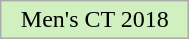<table class="wikitable" width="10%" style="text-align: center;">
<tr>
<td bgcolor="D0F0C0">Men's CT 2018</td>
</tr>
</table>
